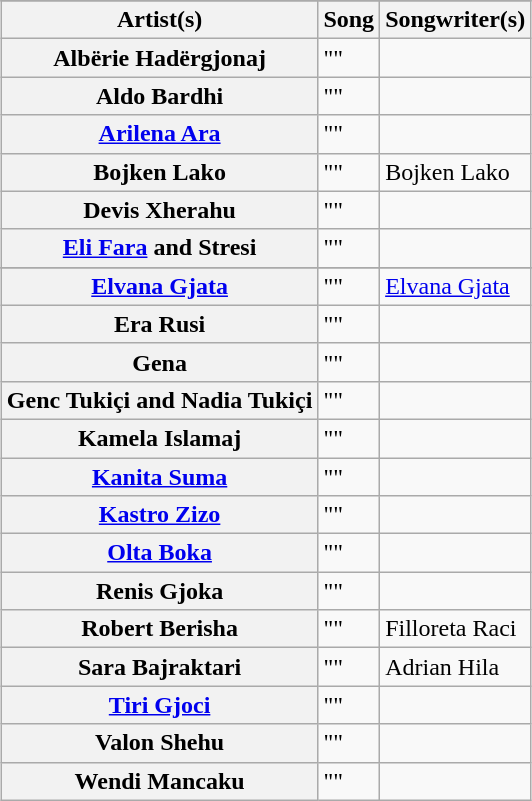<table class="wikitable sortable plainrowheaders" style="margin: 1em auto 1em auto">
<tr>
</tr>
<tr>
<th scope="col">Artist(s)</th>
<th scope="col">Song</th>
<th scope="col" class="unsortable">Songwriter(s)</th>
</tr>
<tr>
<th scope="row">Albërie Hadërgjonaj</th>
<td>""</td>
<td></td>
</tr>
<tr>
<th scope="row">Aldo Bardhi</th>
<td>""</td>
<td></td>
</tr>
<tr>
<th scope="row"><a href='#'>Arilena Ara</a></th>
<td>""</td>
<td></td>
</tr>
<tr>
<th scope="row">Bojken Lako</th>
<td>""</td>
<td>Bojken Lako</td>
</tr>
<tr>
<th scope="row">Devis Xherahu</th>
<td>""</td>
<td></td>
</tr>
<tr>
<th scope="row"><a href='#'>Eli Fara</a> and Stresi</th>
<td>""</td>
<td></td>
</tr>
<tr>
</tr>
<tr>
<th scope="row"><a href='#'>Elvana Gjata</a></th>
<td>""</td>
<td><a href='#'>Elvana Gjata</a></td>
</tr>
<tr>
<th scope="row">Era Rusi</th>
<td>""</td>
<td></td>
</tr>
<tr>
<th scope="row">Gena</th>
<td>""</td>
<td></td>
</tr>
<tr>
<th scope="row">Genc Tukiçi and Nadia Tukiçi</th>
<td>""</td>
<td></td>
</tr>
<tr>
<th scope="row">Kamela Islamaj</th>
<td>""</td>
<td></td>
</tr>
<tr>
<th scope="row"><a href='#'>Kanita Suma</a></th>
<td>""</td>
<td></td>
</tr>
<tr>
<th scope="row"><a href='#'>Kastro Zizo</a></th>
<td>""</td>
<td></td>
</tr>
<tr>
<th scope="row"><a href='#'>Olta Boka</a></th>
<td>""</td>
<td></td>
</tr>
<tr>
<th scope="row">Renis Gjoka</th>
<td>""</td>
<td></td>
</tr>
<tr>
<th scope="row">Robert Berisha</th>
<td>""</td>
<td>Filloreta Raci</td>
</tr>
<tr>
<th scope="row">Sara Bajraktari</th>
<td>""</td>
<td>Adrian Hila</td>
</tr>
<tr>
<th scope="row"><a href='#'>Tiri Gjoci</a></th>
<td>""</td>
<td></td>
</tr>
<tr>
<th scope="row">Valon Shehu</th>
<td>""</td>
<td></td>
</tr>
<tr>
<th scope="row">Wendi Mancaku</th>
<td>""</td>
<td></td>
</tr>
</table>
